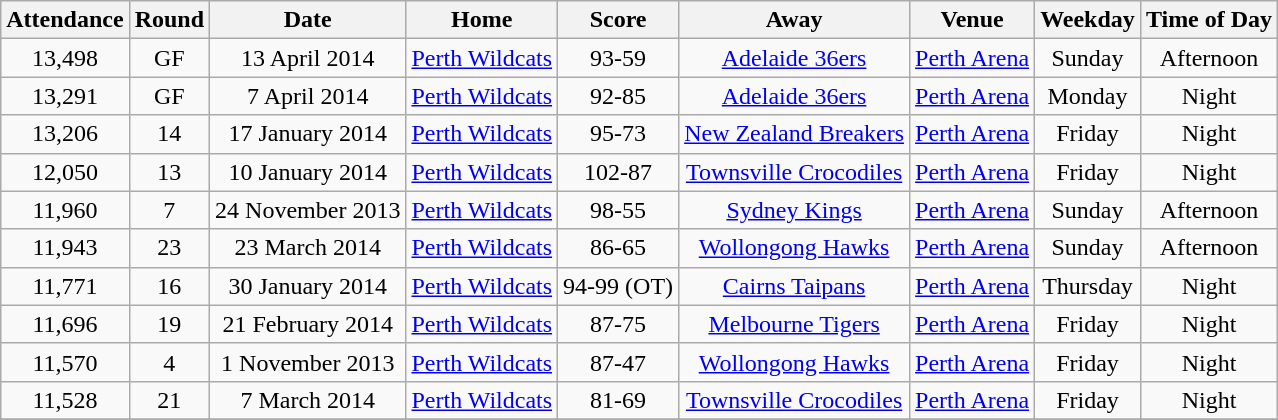<table class="wikitable sortable" style="text-align:center;">
<tr>
<th>Attendance</th>
<th>Round</th>
<th>Date</th>
<th>Home</th>
<th>Score</th>
<th>Away</th>
<th>Venue</th>
<th>Weekday</th>
<th>Time of Day</th>
</tr>
<tr>
<td>13,498</td>
<td>GF</td>
<td>13 April 2014</td>
<td><a href='#'>Perth Wildcats</a></td>
<td>93-59</td>
<td><a href='#'>Adelaide 36ers</a></td>
<td><a href='#'>Perth Arena</a></td>
<td>Sunday</td>
<td>Afternoon</td>
</tr>
<tr>
<td>13,291</td>
<td>GF</td>
<td>7 April 2014</td>
<td><a href='#'>Perth Wildcats</a></td>
<td>92-85</td>
<td><a href='#'>Adelaide 36ers</a></td>
<td><a href='#'>Perth Arena</a></td>
<td>Monday</td>
<td>Night</td>
</tr>
<tr>
<td>13,206</td>
<td>14</td>
<td>17 January 2014</td>
<td><a href='#'>Perth Wildcats</a></td>
<td>95-73</td>
<td><a href='#'>New Zealand Breakers</a></td>
<td><a href='#'>Perth Arena</a></td>
<td>Friday</td>
<td>Night</td>
</tr>
<tr>
<td>12,050</td>
<td>13</td>
<td>10 January 2014</td>
<td><a href='#'>Perth Wildcats</a></td>
<td>102-87</td>
<td><a href='#'>Townsville Crocodiles</a></td>
<td><a href='#'>Perth Arena</a></td>
<td>Friday</td>
<td>Night</td>
</tr>
<tr>
<td>11,960</td>
<td>7</td>
<td>24 November 2013</td>
<td><a href='#'>Perth Wildcats</a></td>
<td>98-55</td>
<td><a href='#'>Sydney Kings</a></td>
<td><a href='#'>Perth Arena</a></td>
<td>Sunday</td>
<td>Afternoon</td>
</tr>
<tr>
<td>11,943</td>
<td>23</td>
<td>23 March 2014</td>
<td><a href='#'>Perth Wildcats</a></td>
<td>86-65</td>
<td><a href='#'>Wollongong Hawks</a></td>
<td><a href='#'>Perth Arena</a></td>
<td>Sunday</td>
<td>Afternoon</td>
</tr>
<tr>
<td>11,771</td>
<td>16</td>
<td>30 January 2014</td>
<td><a href='#'>Perth Wildcats</a></td>
<td>94-99 (OT)</td>
<td><a href='#'>Cairns Taipans</a></td>
<td><a href='#'>Perth Arena</a></td>
<td>Thursday</td>
<td>Night</td>
</tr>
<tr>
<td>11,696</td>
<td>19</td>
<td>21 February 2014</td>
<td><a href='#'>Perth Wildcats</a></td>
<td>87-75</td>
<td><a href='#'>Melbourne Tigers</a></td>
<td><a href='#'>Perth Arena</a></td>
<td>Friday</td>
<td>Night</td>
</tr>
<tr>
<td>11,570</td>
<td>4</td>
<td>1 November 2013</td>
<td><a href='#'>Perth Wildcats</a></td>
<td>87-47</td>
<td><a href='#'>Wollongong Hawks</a></td>
<td><a href='#'>Perth Arena</a></td>
<td>Friday</td>
<td>Night</td>
</tr>
<tr>
<td>11,528</td>
<td>21</td>
<td>7 March 2014</td>
<td><a href='#'>Perth Wildcats</a></td>
<td>81-69</td>
<td><a href='#'>Townsville Crocodiles</a></td>
<td><a href='#'>Perth Arena</a></td>
<td>Friday</td>
<td>Night</td>
</tr>
<tr>
</tr>
</table>
